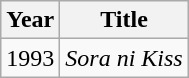<table class="wikitable">
<tr>
<th>Year</th>
<th>Title</th>
</tr>
<tr>
<td>1993</td>
<td><em>Sora ni Kiss</em></td>
</tr>
</table>
